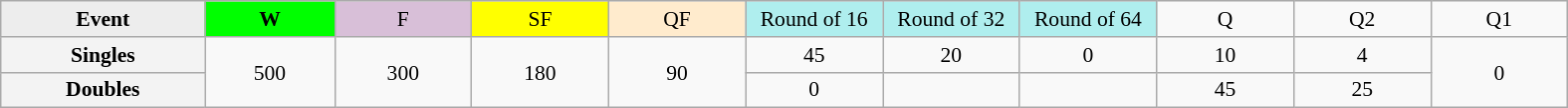<table class=wikitable style=font-size:90%;text-align:center>
<tr>
<td style="width:130px; background:#ededed;"><strong>Event</strong></td>
<td style="width:80px; background:lime;"><strong>W</strong></td>
<td style="width:85px; background:thistle;">F</td>
<td style="width:85px; background:#ff0;">SF</td>
<td style="width:85px; background:#ffebcd;">QF</td>
<td style="width:85px; background:#afeeee;">Round of 16</td>
<td style="width:85px; background:#afeeee;">Round of 32</td>
<td style="width:85px; background:#afeeee;">Round of 64</td>
<td width=85>Q</td>
<td width=85>Q2</td>
<td width=85>Q1</td>
</tr>
<tr>
<th style="background:#f3f3f3;">Singles</th>
<td rowspan=2>500</td>
<td rowspan=2>300</td>
<td rowspan=2>180</td>
<td rowspan=2>90</td>
<td>45</td>
<td>20</td>
<td>0</td>
<td>10</td>
<td>4</td>
<td rowspan=2>0</td>
</tr>
<tr>
<th style="background:#f3f3f3;">Doubles</th>
<td>0</td>
<td></td>
<td></td>
<td>45</td>
<td>25</td>
</tr>
</table>
